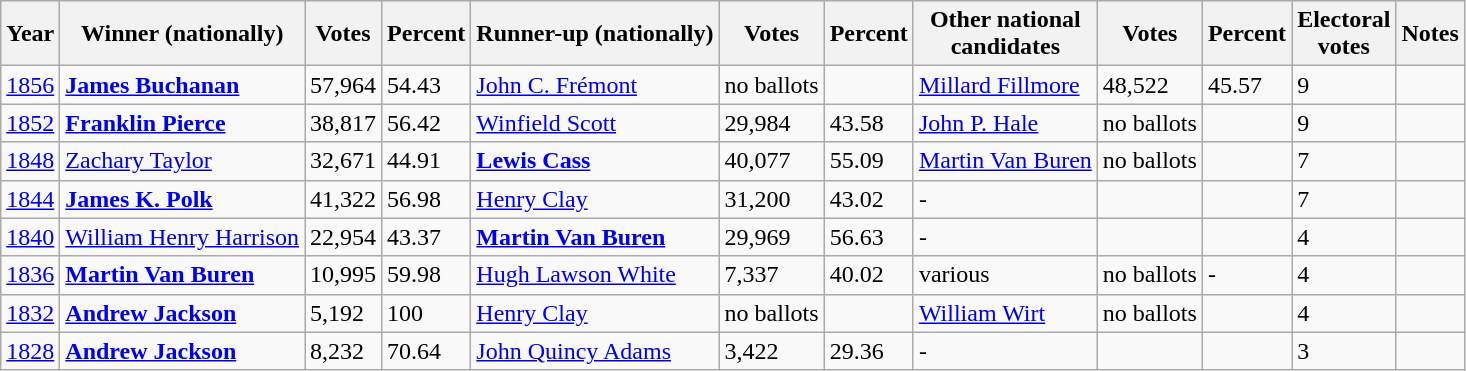<table class="wikitable sortable">
<tr>
<th data-sort-type="number">Year</th>
<th>Winner (nationally)</th>
<th data-sort-type="number">Votes</th>
<th data-sort-type="number">Percent</th>
<th>Runner-up (nationally)</th>
<th data-sort-type="number">Votes</th>
<th data-sort-type="number">Percent</th>
<th>Other national<br>candidates</th>
<th data-sort-type="number">Votes</th>
<th data-sort-type="number">Percent</th>
<th data-sort-type="number">Electoral<br>votes</th>
<th class="unsortable">Notes</th>
</tr>
<tr>
<td><a href='#'>1856</a></td>
<td><strong><a href='#'>James Buchanan</a></strong></td>
<td>57,964</td>
<td>54.43</td>
<td><a href='#'>John C. Frémont</a></td>
<td>no ballots</td>
<td></td>
<td><a href='#'>Millard Fillmore</a></td>
<td>48,522</td>
<td>45.57</td>
<td>9</td>
<td></td>
</tr>
<tr>
<td><a href='#'>1852</a></td>
<td><strong><a href='#'>Franklin Pierce</a></strong></td>
<td>38,817</td>
<td>56.42</td>
<td><a href='#'>Winfield Scott</a></td>
<td>29,984</td>
<td>43.58</td>
<td><a href='#'>John P. Hale</a></td>
<td>no ballots</td>
<td></td>
<td>9</td>
<td></td>
</tr>
<tr>
<td><a href='#'>1848</a></td>
<td><a href='#'>Zachary Taylor</a></td>
<td>32,671</td>
<td>44.91</td>
<td><strong><a href='#'>Lewis Cass</a></strong></td>
<td>40,077</td>
<td>55.09</td>
<td><a href='#'>Martin Van Buren</a></td>
<td>no ballots</td>
<td></td>
<td>7</td>
<td></td>
</tr>
<tr>
<td><a href='#'>1844</a></td>
<td><strong><a href='#'>James K. Polk</a></strong></td>
<td>41,322</td>
<td>56.98</td>
<td><a href='#'>Henry Clay</a></td>
<td>31,200</td>
<td>43.02</td>
<td>-</td>
<td></td>
<td></td>
<td>7</td>
<td></td>
</tr>
<tr>
<td><a href='#'>1840</a></td>
<td><a href='#'>William Henry Harrison</a></td>
<td>22,954</td>
<td>43.37</td>
<td><strong><a href='#'>Martin Van Buren</a></strong></td>
<td>29,969</td>
<td>56.63</td>
<td>-</td>
<td></td>
<td></td>
<td>4</td>
<td></td>
</tr>
<tr>
<td><a href='#'>1836</a></td>
<td><strong><a href='#'>Martin Van Buren</a></strong></td>
<td>10,995</td>
<td>59.98</td>
<td><a href='#'>Hugh Lawson White</a></td>
<td>7,337</td>
<td>40.02</td>
<td>various</td>
<td>no ballots</td>
<td>-</td>
<td>4</td>
<td></td>
</tr>
<tr>
<td><a href='#'>1832</a></td>
<td><strong><a href='#'>Andrew Jackson</a></strong></td>
<td>5,192</td>
<td>100</td>
<td><a href='#'>Henry Clay</a></td>
<td>no ballots</td>
<td></td>
<td><a href='#'>William Wirt</a></td>
<td>no ballots</td>
<td></td>
<td>4</td>
<td></td>
</tr>
<tr>
<td><a href='#'>1828</a></td>
<td><strong><a href='#'>Andrew Jackson</a></strong></td>
<td>8,232</td>
<td>70.64</td>
<td><a href='#'>John Quincy Adams</a></td>
<td>3,422</td>
<td>29.36</td>
<td>-</td>
<td></td>
<td></td>
<td>3</td>
<td></td>
</tr>
</table>
